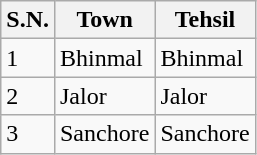<table class="wikitable">
<tr>
<th>S.N.</th>
<th>Town</th>
<th>Tehsil</th>
</tr>
<tr>
<td>1</td>
<td>Bhinmal</td>
<td>Bhinmal</td>
</tr>
<tr>
<td>2</td>
<td>Jalor</td>
<td>Jalor</td>
</tr>
<tr>
<td>3</td>
<td>Sanchore</td>
<td>Sanchore</td>
</tr>
</table>
